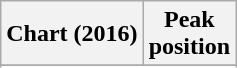<table class="wikitable sortable plainrowheaders" style="text-align:center">
<tr>
<th scope="col">Chart (2016)</th>
<th scope="col">Peak<br> position</th>
</tr>
<tr>
</tr>
<tr>
</tr>
</table>
